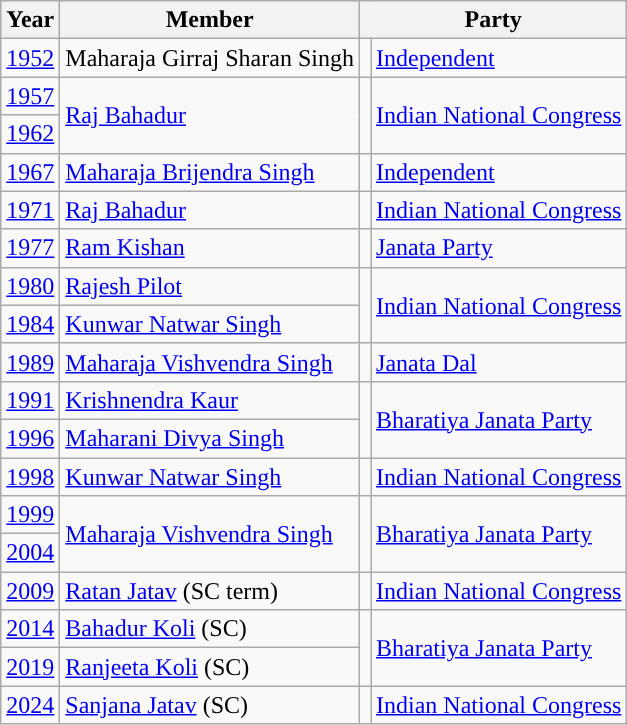<table class="wikitable">
<tr>
<th>Year</th>
<th>Member</th>
<th colspan="2">Party</th>
</tr>
<tr>
<td><a href='#'>1952</a></td>
<td>Maharaja Girraj Sharan Singh</td>
<td style="background-color: "></td>
<td><a href='#'>Independent</a></td>
</tr>
<tr>
<td><a href='#'>1957</a></td>
<td rowspan="2"><a href='#'>Raj Bahadur</a></td>
<td rowspan="2" style="background-color: "></td>
<td rowspan="2"><a href='#'>Indian National Congress</a></td>
</tr>
<tr>
<td><a href='#'>1962</a></td>
</tr>
<tr>
<td><a href='#'>1967</a></td>
<td><a href='#'>Maharaja Brijendra Singh</a></td>
<td style="background-color: "></td>
<td><a href='#'>Independent</a></td>
</tr>
<tr>
<td><a href='#'>1971</a></td>
<td><a href='#'>Raj Bahadur</a></td>
<td style="background-color: "></td>
<td><a href='#'>Indian National Congress</a></td>
</tr>
<tr>
<td><a href='#'>1977</a></td>
<td><a href='#'>Ram Kishan</a></td>
<td style="background-color: "></td>
<td><a href='#'>Janata Party</a></td>
</tr>
<tr>
<td><a href='#'>1980</a></td>
<td><a href='#'>Rajesh Pilot</a></td>
<td rowspan="2" style="background-color: "></td>
<td rowspan="2"><a href='#'>Indian National Congress</a></td>
</tr>
<tr>
<td><a href='#'>1984</a></td>
<td><a href='#'>Kunwar Natwar Singh</a></td>
</tr>
<tr>
<td><a href='#'>1989</a></td>
<td><a href='#'>Maharaja Vishvendra Singh</a></td>
<td style="background-color: "></td>
<td><a href='#'>Janata Dal</a></td>
</tr>
<tr>
<td><a href='#'>1991</a></td>
<td><a href='#'>Krishnendra Kaur</a></td>
<td rowspan="2" style="background-color: "></td>
<td rowspan="2"><a href='#'>Bharatiya Janata Party</a></td>
</tr>
<tr>
<td><a href='#'>1996</a></td>
<td><a href='#'>Maharani Divya Singh</a></td>
</tr>
<tr>
<td><a href='#'>1998</a></td>
<td><a href='#'>Kunwar Natwar Singh</a></td>
<td style="background-color: "></td>
<td><a href='#'>Indian National Congress</a></td>
</tr>
<tr>
<td><a href='#'>1999</a></td>
<td rowspan="2"><a href='#'>Maharaja Vishvendra Singh</a></td>
<td rowspan="2" style="background-color: "></td>
<td rowspan="2"><a href='#'>Bharatiya Janata Party</a></td>
</tr>
<tr>
<td><a href='#'>2004</a></td>
</tr>
<tr>
<td><a href='#'>2009</a></td>
<td><a href='#'>Ratan Jatav</a> (SC term)</td>
<td style="background-color: "></td>
<td><a href='#'>Indian National Congress</a></td>
</tr>
<tr>
<td><a href='#'>2014</a></td>
<td><a href='#'>Bahadur Koli</a> (SC)</td>
<td rowspan="2" style="background-color: "></td>
<td rowspan="2"><a href='#'>Bharatiya Janata Party</a></td>
</tr>
<tr>
<td><a href='#'>2019</a></td>
<td><a href='#'>Ranjeeta Koli</a> (SC)</td>
</tr>
<tr>
<td><a href='#'>2024</a></td>
<td><a href='#'>Sanjana Jatav</a> (SC)</td>
<td style="background-color: "></td>
<td><a href='#'>Indian National Congress</a></td>
</tr>
</table>
